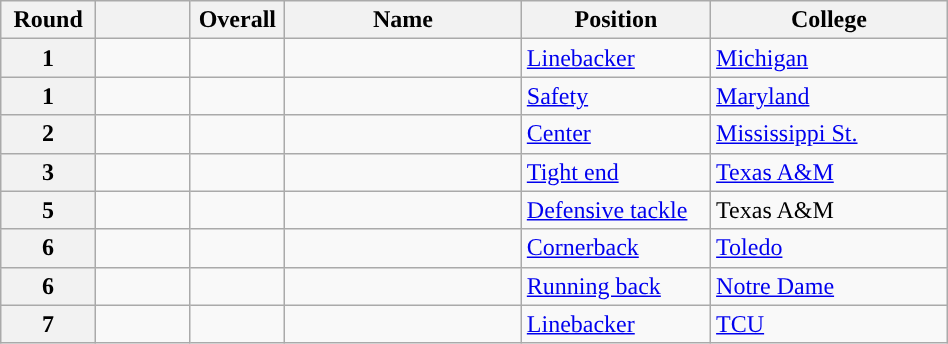<table class="wikitable sortable" style="width: 50%;">
<tr>
<th scope="col" style="width: 10%;">Round</th>
<th scope="col" style="width: 10%;"></th>
<th scope="col" style="width: 10%;">Overall</th>
<th scope="col" style="width: 25%;">Name</th>
<th scope="col" style="width: 20%;">Position</th>
<th scope="col" style="width: 25%;">College</th>
</tr>
<tr>
<th scope="row">1</th>
<td></td>
<td></td>
<td></td>
<td><a href='#'>Linebacker</a></td>
<td><a href='#'>Michigan</a></td>
</tr>
<tr>
<th scope="row">1</th>
<td></td>
<td></td>
<td></td>
<td><a href='#'>Safety</a></td>
<td><a href='#'>Maryland</a></td>
</tr>
<tr>
<th scope="row">2</th>
<td></td>
<td></td>
<td></td>
<td><a href='#'>Center</a></td>
<td><a href='#'>Mississippi St.</a></td>
</tr>
<tr>
<th scope="row">3</th>
<td></td>
<td></td>
<td></td>
<td><a href='#'>Tight end</a></td>
<td><a href='#'>Texas A&M</a></td>
</tr>
<tr>
<th scope="row">5</th>
<td></td>
<td></td>
<td></td>
<td><a href='#'>Defensive tackle</a></td>
<td>Texas A&M</td>
</tr>
<tr>
<th scope="row">6</th>
<td></td>
<td></td>
<td></td>
<td><a href='#'>Cornerback</a></td>
<td><a href='#'>Toledo</a></td>
</tr>
<tr>
<th scope="row">6</th>
<td></td>
<td></td>
<td></td>
<td><a href='#'>Running back</a></td>
<td><a href='#'>Notre Dame</a></td>
</tr>
<tr>
<th scope="row">7</th>
<td></td>
<td></td>
<td></td>
<td><a href='#'>Linebacker</a></td>
<td><a href='#'>TCU</a></td>
</tr>
</table>
